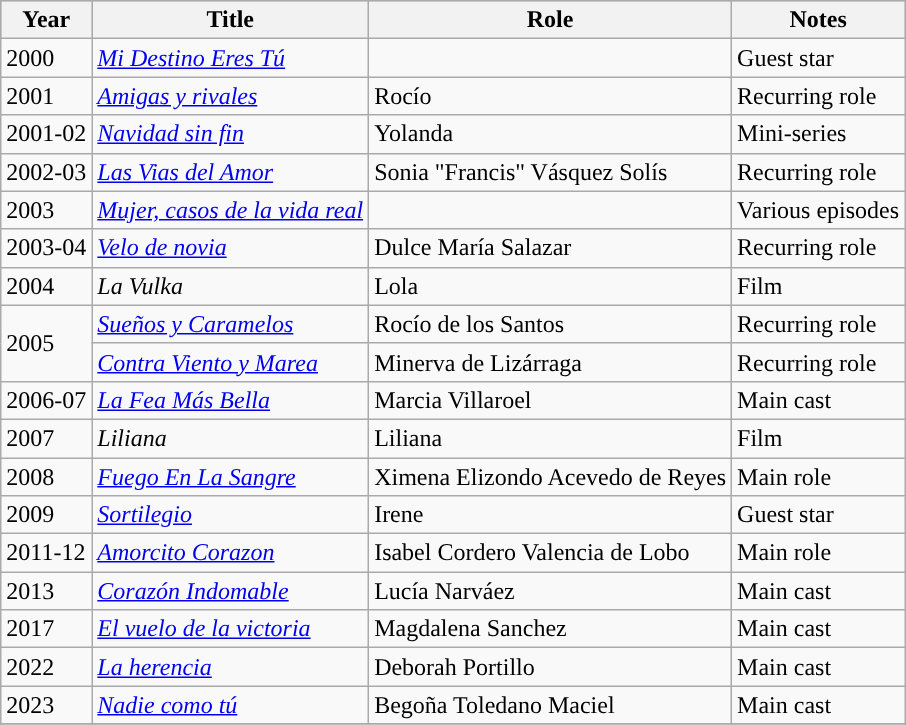<table class="wikitable">
<tr style="background:#b0c4de;">
<th>Year</th>
<th>Title</th>
<th>Role</th>
<th>Notes</th>
</tr>
<tr>
<td>2000</td>
<td><em><a href='#'>Mi Destino Eres Tú</a></em></td>
<td></td>
<td>Guest star</td>
</tr>
<tr>
<td>2001</td>
<td><em><a href='#'>Amigas y rivales</a></em></td>
<td>Rocío</td>
<td>Recurring role</td>
</tr>
<tr>
<td>2001-02</td>
<td><em><a href='#'>Navidad sin fin</a></em></td>
<td>Yolanda</td>
<td>Mini-series</td>
</tr>
<tr>
<td>2002-03</td>
<td><em><a href='#'>Las Vias del Amor</a></em></td>
<td>Sonia "Francis" Vásquez Solís</td>
<td>Recurring role</td>
</tr>
<tr>
<td>2003</td>
<td><em><a href='#'>Mujer, casos de la vida real</a></em></td>
<td></td>
<td>Various episodes</td>
</tr>
<tr>
<td>2003-04</td>
<td><em><a href='#'>Velo de novia</a></em></td>
<td>Dulce María Salazar</td>
<td>Recurring role</td>
</tr>
<tr>
<td>2004</td>
<td><em>La Vulka</em></td>
<td>Lola</td>
<td>Film</td>
</tr>
<tr>
<td rowspan=2>2005</td>
<td><em><a href='#'>Sueños y Caramelos</a></em></td>
<td>Rocío de los Santos</td>
<td>Recurring role</td>
</tr>
<tr>
<td><em><a href='#'>Contra Viento y Marea</a></em></td>
<td>Minerva de Lizárraga</td>
<td>Recurring role</td>
</tr>
<tr>
<td>2006-07</td>
<td><em><a href='#'>La Fea Más Bella</a></em></td>
<td>Marcia Villaroel</td>
<td>Main cast</td>
</tr>
<tr>
<td>2007</td>
<td><em>Liliana</em></td>
<td>Liliana</td>
<td>Film</td>
</tr>
<tr>
<td>2008</td>
<td><em><a href='#'>Fuego En La Sangre</a></em></td>
<td>Ximena Elizondo Acevedo de Reyes</td>
<td>Main role</td>
</tr>
<tr>
<td>2009</td>
<td><em><a href='#'>Sortilegio</a></em></td>
<td>Irene</td>
<td>Guest star</td>
</tr>
<tr>
<td>2011-12</td>
<td><em><a href='#'>Amorcito Corazon</a></em></td>
<td>Isabel Cordero Valencia de Lobo</td>
<td>Main role</td>
</tr>
<tr>
<td>2013</td>
<td><em><a href='#'>Corazón Indomable</a></em></td>
<td>Lucía Narváez</td>
<td>Main cast</td>
</tr>
<tr>
<td>2017</td>
<td><em><a href='#'>El vuelo de la victoria</a></em></td>
<td>Magdalena Sanchez</td>
<td>Main cast</td>
</tr>
<tr>
<td>2022</td>
<td><em><a href='#'>La herencia</a></em></td>
<td>Deborah Portillo</td>
<td>Main cast</td>
</tr>
<tr>
<td>2023</td>
<td><em><a href='#'>Nadie como tú</a></em></td>
<td>Begoña Toledano Maciel</td>
<td>Main cast</td>
</tr>
<tr>
</tr>
</table>
